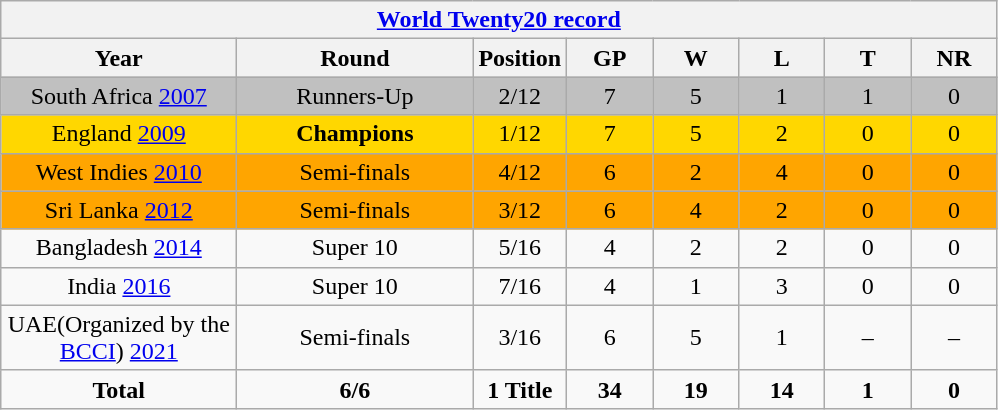<table class="wikitable" style="text-align: center; width=900px;">
<tr>
<th colspan=9><a href='#'>World Twenty20 record</a></th>
</tr>
<tr>
<th width=150>Year</th>
<th width=150>Round</th>
<th width=50>Position</th>
<th width=50>GP</th>
<th width=50>W</th>
<th width=50>L</th>
<th width=50>T</th>
<th width=50>NR</th>
</tr>
<tr style="background:silver;">
<td>South Africa <a href='#'>2007</a></td>
<td>Runners-Up</td>
<td>2/12</td>
<td>7</td>
<td>5</td>
<td>1</td>
<td>1</td>
<td>0</td>
</tr>
<tr style="background:gold;">
<td>England <a href='#'>2009</a></td>
<td><strong>Champions</strong></td>
<td>1/12</td>
<td>7</td>
<td>5</td>
<td>2</td>
<td>0</td>
<td>0</td>
</tr>
<tr style="background:orange;">
<td>West Indies <a href='#'>2010</a></td>
<td>Semi-finals</td>
<td>4/12</td>
<td>6</td>
<td>2</td>
<td>4</td>
<td>0</td>
<td>0</td>
</tr>
<tr style="background:orange;">
<td>Sri Lanka <a href='#'>2012</a></td>
<td>Semi-finals</td>
<td>3/12</td>
<td>6</td>
<td>4</td>
<td>2</td>
<td>0</td>
<td>0</td>
</tr>
<tr>
<td>Bangladesh <a href='#'>2014</a></td>
<td>Super 10</td>
<td>5/16</td>
<td>4</td>
<td>2</td>
<td>2</td>
<td>0</td>
<td>0</td>
</tr>
<tr>
<td>India <a href='#'>2016</a></td>
<td>Super 10</td>
<td>7/16</td>
<td>4</td>
<td>1</td>
<td>3</td>
<td>0</td>
<td>0</td>
</tr>
<tr>
<td>UAE(Organized by the <a href='#'>BCCI</a>) <a href='#'>2021</a></td>
<td>Semi-finals</td>
<td>3/16</td>
<td>6</td>
<td>5</td>
<td>1</td>
<td>–</td>
<td>–</td>
</tr>
<tr>
<td><strong>Total</strong></td>
<td><strong>6/6</strong></td>
<td><strong>1 Title</strong></td>
<td><strong>34</strong></td>
<td><strong>19</strong></td>
<td><strong>14</strong></td>
<td><strong>1</strong></td>
<td><strong>0</strong></td>
</tr>
</table>
